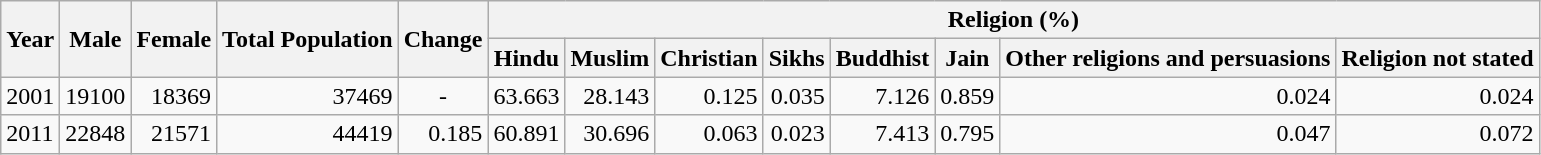<table class="wikitable">
<tr>
<th rowspan="2">Year</th>
<th rowspan="2">Male</th>
<th rowspan="2">Female</th>
<th rowspan="2">Total Population</th>
<th rowspan="2">Change</th>
<th colspan="8">Religion (%)</th>
</tr>
<tr>
<th>Hindu</th>
<th>Muslim</th>
<th>Christian</th>
<th>Sikhs</th>
<th>Buddhist</th>
<th>Jain</th>
<th>Other religions and persuasions</th>
<th>Religion not stated</th>
</tr>
<tr>
<td>2001</td>
<td style="text-align:right;">19100</td>
<td style="text-align:right;">18369</td>
<td style="text-align:right;">37469</td>
<td style="text-align:center;">-</td>
<td style="text-align:right;">63.663</td>
<td style="text-align:right;">28.143</td>
<td style="text-align:right;">0.125</td>
<td style="text-align:right;">0.035</td>
<td style="text-align:right;">7.126</td>
<td style="text-align:right;">0.859</td>
<td style="text-align:right;">0.024</td>
<td style="text-align:right;">0.024</td>
</tr>
<tr>
<td>2011</td>
<td style="text-align:right;">22848</td>
<td style="text-align:right;">21571</td>
<td style="text-align:right;">44419</td>
<td style="text-align:right;">0.185</td>
<td style="text-align:right;">60.891</td>
<td style="text-align:right;">30.696</td>
<td style="text-align:right;">0.063</td>
<td style="text-align:right;">0.023</td>
<td style="text-align:right;">7.413</td>
<td style="text-align:right;">0.795</td>
<td style="text-align:right;">0.047</td>
<td style="text-align:right;">0.072</td>
</tr>
</table>
